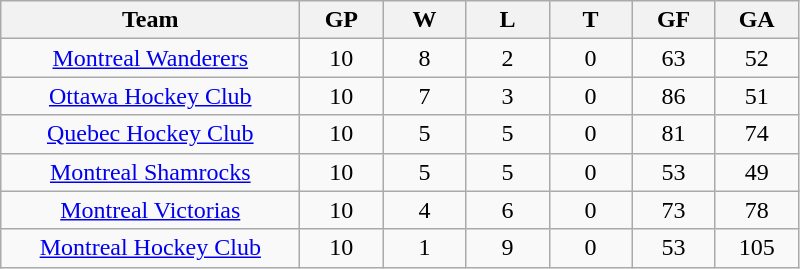<table class="wikitable" style="text-align:center;">
<tr>
<th style="width:12em">Team</th>
<th style="width:3em">GP</th>
<th style="width:3em">W</th>
<th style="width:3em">L</th>
<th style="width:3em">T</th>
<th style="width:3em">GF</th>
<th style="width:3em">GA</th>
</tr>
<tr>
<td><a href='#'>Montreal Wanderers</a></td>
<td>10</td>
<td>8</td>
<td>2</td>
<td>0</td>
<td>63</td>
<td>52</td>
</tr>
<tr>
<td><a href='#'>Ottawa Hockey Club</a></td>
<td>10</td>
<td>7</td>
<td>3</td>
<td>0</td>
<td>86</td>
<td>51</td>
</tr>
<tr>
<td><a href='#'>Quebec Hockey Club</a></td>
<td>10</td>
<td>5</td>
<td>5</td>
<td>0</td>
<td>81</td>
<td>74</td>
</tr>
<tr>
<td><a href='#'>Montreal Shamrocks</a></td>
<td>10</td>
<td>5</td>
<td>5</td>
<td>0</td>
<td>53</td>
<td>49</td>
</tr>
<tr>
<td><a href='#'>Montreal Victorias</a></td>
<td>10</td>
<td>4</td>
<td>6</td>
<td>0</td>
<td>73</td>
<td>78</td>
</tr>
<tr>
<td><a href='#'>Montreal Hockey Club</a></td>
<td>10</td>
<td>1</td>
<td>9</td>
<td>0</td>
<td>53</td>
<td>105</td>
</tr>
</table>
